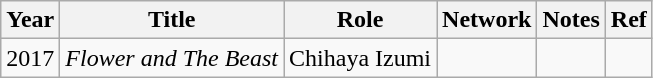<table class="wikitable sortable">
<tr>
<th>Year</th>
<th>Title</th>
<th>Role</th>
<th>Network</th>
<th>Notes</th>
<th>Ref</th>
</tr>
<tr>
<td>2017</td>
<td><em>Flower and The Beast</em></td>
<td>Chihaya Izumi</td>
<td></td>
<td></td>
<td></td>
</tr>
</table>
